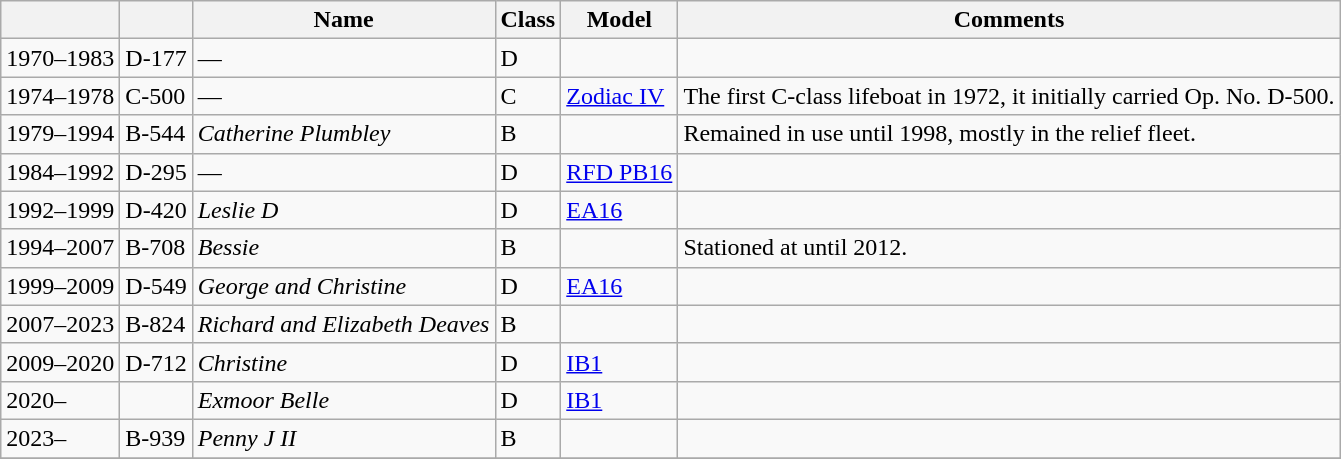<table class="wikitable sortable">
<tr>
<th></th>
<th></th>
<th>Name</th>
<th>Class</th>
<th>Model</th>
<th class=unsortable>Comments</th>
</tr>
<tr>
<td>1970–1983</td>
<td>D-177</td>
<td>—</td>
<td>D</td>
<td></td>
<td></td>
</tr>
<tr>
<td>1974–1978</td>
<td>C-500</td>
<td>—</td>
<td>C</td>
<td><a href='#'>Zodiac IV</a></td>
<td>The first C-class lifeboat in 1972, it initially carried Op. No. D-500.</td>
</tr>
<tr>
<td>1979–1994</td>
<td>B-544</td>
<td><em>Catherine Plumbley</em></td>
<td>B</td>
<td></td>
<td>Remained in use until 1998, mostly in the relief fleet.</td>
</tr>
<tr>
<td>1984–1992</td>
<td>D-295</td>
<td>—</td>
<td>D</td>
<td><a href='#'>RFD PB16</a></td>
<td></td>
</tr>
<tr>
<td>1992–1999</td>
<td>D-420</td>
<td><em>Leslie D</em></td>
<td>D</td>
<td><a href='#'>EA16</a></td>
<td></td>
</tr>
<tr>
<td>1994–2007</td>
<td>B-708</td>
<td><em>Bessie</em></td>
<td>B</td>
<td></td>
<td>Stationed at  until 2012.</td>
</tr>
<tr>
<td>1999–2009</td>
<td>D-549</td>
<td><em>George and Christine</em></td>
<td>D</td>
<td><a href='#'>EA16</a></td>
<td></td>
</tr>
<tr>
<td>2007–2023</td>
<td>B-824</td>
<td><em>Richard and Elizabeth Deaves</em></td>
<td>B</td>
<td></td>
<td></td>
</tr>
<tr>
<td>2009–2020</td>
<td>D-712</td>
<td><em>Christine</em></td>
<td>D</td>
<td><a href='#'>IB1</a></td>
<td></td>
</tr>
<tr>
<td>2020–</td>
<td></td>
<td><em>Exmoor Belle</em></td>
<td>D</td>
<td><a href='#'>IB1</a></td>
<td></td>
</tr>
<tr>
<td>2023–</td>
<td>B-939</td>
<td><em>Penny J II</em></td>
<td>B</td>
<td></td>
<td></td>
</tr>
<tr>
</tr>
</table>
